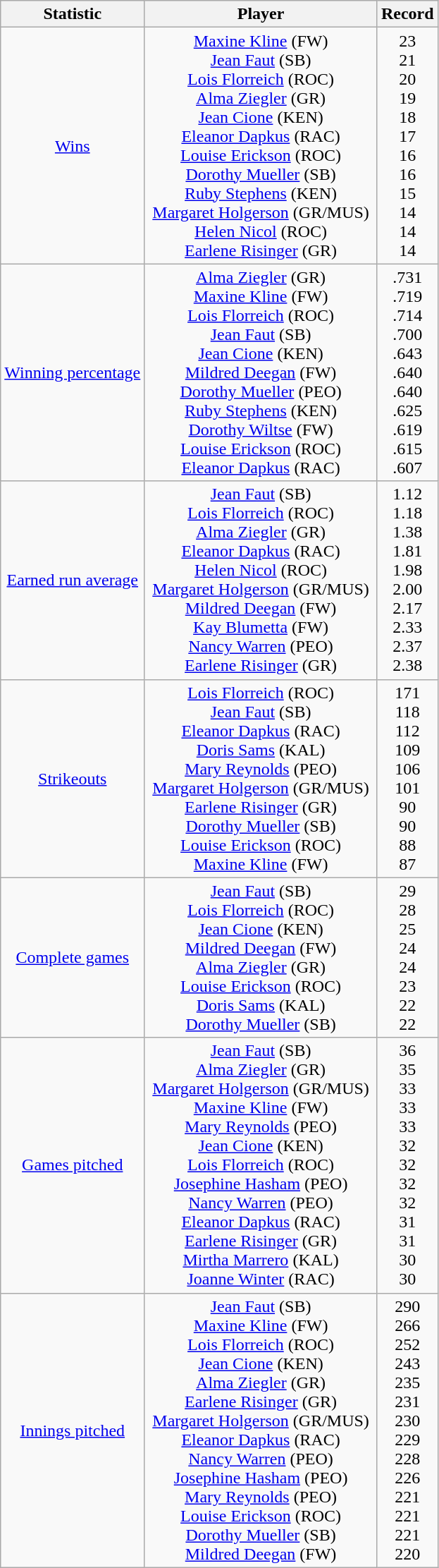<table class="wikitable">
<tr>
<th>Statistic</th>
<th>Player</th>
<th>Record</th>
</tr>
<tr align=center>
<td><a href='#'>Wins</a></td>
<td><a href='#'>Maxine Kline</a> (FW)<br><a href='#'>Jean Faut</a> (SB)<br><a href='#'>Lois Florreich</a> (ROC)<br><a href='#'>Alma Ziegler</a> (GR)<br><a href='#'>Jean Cione</a> (KEN)<br><a href='#'>Eleanor Dapkus</a> (RAC)<br><a href='#'>Louise Erickson</a> (ROC)<br><a href='#'>Dorothy Mueller</a> (SB)<br><a href='#'>Ruby Stephens</a> (KEN)<br> <a href='#'>Margaret Holgerson</a> (GR/MUS) <br><a href='#'>Helen Nicol</a> (ROC)<br><a href='#'>Earlene Risinger</a> (GR)</td>
<td>23 <br> 21 <br> 20 <br> 19 <br> 18 <br> 17 <br> 16 <br> 16 <br> 15 <br> 14 <br> 14 <br> 14</td>
</tr>
<tr align=center>
<td><a href='#'>Winning percentage</a></td>
<td><a href='#'>Alma Ziegler</a> (GR)<br><a href='#'>Maxine Kline</a> (FW)<br><a href='#'>Lois Florreich</a> (ROC)<br><a href='#'>Jean Faut</a> (SB)<br><a href='#'>Jean Cione</a> (KEN)<br><a href='#'>Mildred Deegan</a> (FW)<br><a href='#'>Dorothy Mueller</a> (PEO)<br><a href='#'>Ruby Stephens</a> (KEN)<br><a href='#'>Dorothy Wiltse</a> (FW)<br><a href='#'>Louise Erickson</a> (ROC)<br><a href='#'>Eleanor Dapkus</a> (RAC)</td>
<td>.731 <br> .719 <br> .714 <br> .700 <br> .643 <br> .640 <br> .640 <br> .625 <br> .619 <br> .615 <br> .607</td>
</tr>
<tr align=center>
<td><a href='#'>Earned run average</a></td>
<td><a href='#'>Jean Faut</a> (SB)<br><a href='#'>Lois Florreich</a> (ROC)<br><a href='#'>Alma Ziegler</a> (GR)<br><a href='#'>Eleanor Dapkus</a> (RAC)<br><a href='#'>Helen Nicol</a> (ROC)<br><a href='#'>Margaret Holgerson</a> (GR/MUS)<br><a href='#'>Mildred Deegan</a> (FW)<br><a href='#'>Kay Blumetta</a> (FW)<br><a href='#'>Nancy Warren</a> (PEO)<br><a href='#'>Earlene Risinger</a> (GR)</td>
<td>1.12 <br> 1.18 <br> 1.38 <br> 1.81 <br> 1.98 <br> 2.00 <br> 2.17 <br> 2.33 <br> 2.37 <br> 2.38</td>
</tr>
<tr align=center>
<td><a href='#'>Strikeouts</a></td>
<td><a href='#'>Lois Florreich</a> (ROC)<br><a href='#'>Jean Faut</a> (SB)<br><a href='#'>Eleanor Dapkus</a> (RAC)<br><a href='#'>Doris Sams</a> (KAL)<br><a href='#'>Mary Reynolds</a> (PEO)<br><a href='#'>Margaret Holgerson</a> (GR/MUS)<br><a href='#'>Earlene Risinger</a> (GR)<br><a href='#'>Dorothy Mueller</a> (SB)<br><a href='#'>Louise Erickson</a> (ROC)<br><a href='#'>Maxine Kline</a> (FW)</td>
<td>171 <br> 118 <br> 112 <br> 109 <br> 106 <br> 101 <br> 90 <br> 90 <br> 88 <br> 87</td>
</tr>
<tr align=center>
<td><a href='#'>Complete games</a></td>
<td><a href='#'>Jean Faut</a> (SB)<br><a href='#'>Lois Florreich</a> (ROC)<br><a href='#'>Jean Cione</a> (KEN)<br><a href='#'>Mildred Deegan</a> (FW)<br><a href='#'>Alma Ziegler</a> (GR)<br><a href='#'>Louise Erickson</a> (ROC)<br><a href='#'>Doris Sams</a> (KAL)<br><a href='#'>Dorothy Mueller</a> (SB)</td>
<td>29 <br> 28 <br> 25 <br> 24 <br> 24 <br> 23 <br> 22 <br> 22</td>
</tr>
<tr align=center>
<td><a href='#'>Games pitched</a></td>
<td><a href='#'>Jean Faut</a> (SB)<br><a href='#'>Alma Ziegler</a> (GR)<br><a href='#'>Margaret Holgerson</a> (GR/MUS)<br><a href='#'>Maxine Kline</a> (FW)<br><a href='#'>Mary Reynolds</a> (PEO)<br><a href='#'>Jean Cione</a> (KEN)<br><a href='#'>Lois Florreich</a> (ROC)<br><a href='#'>Josephine Hasham</a> (PEO)<br><a href='#'>Nancy Warren</a> (PEO)<br><a href='#'>Eleanor Dapkus</a> (RAC)<br><a href='#'>Earlene Risinger</a> (GR)<br><a href='#'>Mirtha Marrero</a> (KAL)<br><a href='#'>Joanne Winter</a> (RAC)</td>
<td>36 <br> 35 <br> 33 <br> 33 <br> 33 <br> 32 <br> 32 <br> 32 <br> 32 <br> 31 <br> 31 <br> 30 <br> 30</td>
</tr>
<tr align=center>
<td><a href='#'>Innings pitched</a></td>
<td><a href='#'>Jean Faut</a> (SB)<br><a href='#'>Maxine Kline</a> (FW)<br><a href='#'>Lois Florreich</a> (ROC)<br><a href='#'>Jean Cione</a> (KEN)<br><a href='#'>Alma Ziegler</a> (GR)<br><a href='#'>Earlene Risinger</a> (GR)<br><a href='#'>Margaret Holgerson</a> (GR/MUS)<br><a href='#'>Eleanor Dapkus</a> (RAC)<br><a href='#'>Nancy Warren</a> (PEO)<br><a href='#'>Josephine Hasham</a> (PEO)<br><a href='#'>Mary Reynolds</a> (PEO)<br><a href='#'>Louise Erickson</a> (ROC)<br><a href='#'>Dorothy Mueller</a> (SB)<br><a href='#'>Mildred Deegan</a> (FW)</td>
<td>290 <br> 266 <br> 252 <br> 243 <br> 235 <br> 231 <br> 230 <br> 229 <br> 228 <br> 226 <br> 221 <br> 221 <br> 221 <br> 220</td>
</tr>
</table>
